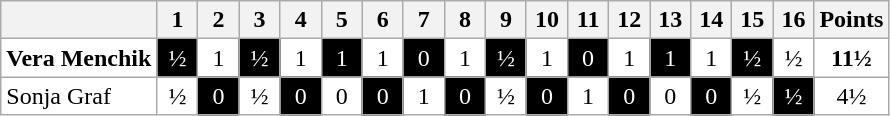<table class="wikitable" style="text-align:center; background:white">
<tr>
<th></th>
<th width=20>1</th>
<th width=20>2</th>
<th width=20>3</th>
<th width=20>4</th>
<th width=20>5</th>
<th width=20>6</th>
<th width=20>7</th>
<th width=20>8</th>
<th width=20>9</th>
<th width=20>10</th>
<th width=20>11</th>
<th width=20>12</th>
<th width=20>13</th>
<th width=20>14</th>
<th width=20>15</th>
<th width=20>16</th>
<th>Points</th>
</tr>
<tr>
<td align=left><strong>Vera Menchik</strong></td>
<td style="background:black; color:white">½</td>
<td>1</td>
<td style="background:black; color:white">½</td>
<td>1</td>
<td style="background:black; color:white">1</td>
<td>1</td>
<td style="background:black; color:white">0</td>
<td>1</td>
<td style="background:black; color:white">½</td>
<td>1</td>
<td style="background:black; color:white">0</td>
<td>1</td>
<td style="background:black; color:white">1</td>
<td>1</td>
<td style="background:black; color:white">½</td>
<td>½</td>
<td><strong>11½</strong></td>
</tr>
<tr>
<td align=left>Sonja Graf</td>
<td>½</td>
<td style="background:black; color:white">0</td>
<td>½</td>
<td style="background:black; color:white">0</td>
<td>0</td>
<td style="background:black; color:white">0</td>
<td>1</td>
<td style="background:black; color:white">0</td>
<td>½</td>
<td style="background:black; color:white">0</td>
<td>1</td>
<td style="background:black; color:white">0</td>
<td>0</td>
<td style="background:black; color:white">0</td>
<td>½</td>
<td style="background:black; color:white">½</td>
<td>4½</td>
</tr>
</table>
